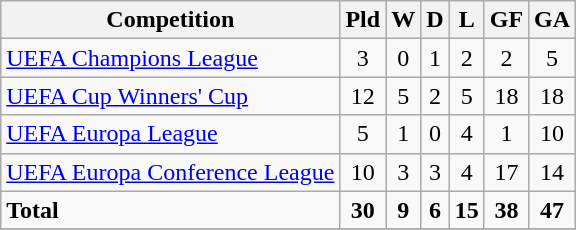<table class="wikitable">
<tr>
<th>Competition</th>
<th>Pld</th>
<th>W</th>
<th>D</th>
<th>L</th>
<th>GF</th>
<th>GA</th>
</tr>
<tr>
<td><a href='#'>UEFA Champions League</a></td>
<td style="text-align:center;">3</td>
<td style="text-align:center;">0</td>
<td style="text-align:center;">1</td>
<td style="text-align:center;">2</td>
<td style="text-align:center;">2</td>
<td style="text-align:center;">5</td>
</tr>
<tr>
<td><a href='#'>UEFA Cup Winners' Cup</a></td>
<td style="text-align:center;">12</td>
<td style="text-align:center;">5</td>
<td style="text-align:center;">2</td>
<td style="text-align:center;">5</td>
<td style="text-align:center;">18</td>
<td style="text-align:center;">18</td>
</tr>
<tr>
<td><a href='#'>UEFA Europa League</a></td>
<td style="text-align:center;">5</td>
<td style="text-align:center;">1</td>
<td style="text-align:center;">0</td>
<td style="text-align:center;">4</td>
<td style="text-align:center;">1</td>
<td style="text-align:center;">10</td>
</tr>
<tr>
<td><a href='#'>UEFA Europa Conference League</a></td>
<td style="text-align:center;">10</td>
<td style="text-align:center;">3</td>
<td style="text-align:center;">3</td>
<td style="text-align:center;">4</td>
<td style="text-align:center;">17</td>
<td style="text-align:center;">14</td>
</tr>
<tr>
<td><strong>Total</strong></td>
<td style="text-align:center;"><strong>30</strong></td>
<td style="text-align:center;"><strong>9</strong></td>
<td style="text-align:center;"><strong>6</strong></td>
<td style="text-align:center;"><strong>15</strong></td>
<td style="text-align:center;"><strong>38</strong></td>
<td style="text-align:center;"><strong>47</strong></td>
</tr>
<tr>
</tr>
</table>
